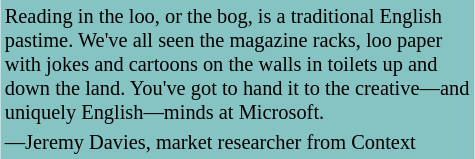<table class="toccolours" style="float: right; margin-left: 1em; margin-right: 2em; font-size: 85%; background:#86C3C3; color:black; width:25em; max-width: 25%;">
<tr>
<td style="text-align: left;">Reading in the loo, or the bog, is a traditional English pastime. We've all seen the magazine racks, loo paper with jokes and cartoons on the walls in toilets up and down the land. You've got to hand it to the creative—and uniquely English—minds at Microsoft.</td>
</tr>
<tr>
<td style="text-align: left;">—Jeremy Davies, market researcher from Context</td>
</tr>
</table>
